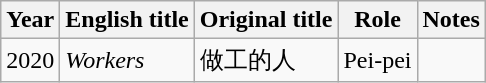<table class="wikitable sortable">
<tr>
<th>Year</th>
<th>English title</th>
<th>Original title</th>
<th>Role</th>
<th class="unsortable">Notes</th>
</tr>
<tr>
<td>2020</td>
<td><em>Workers</em></td>
<td>做工的人</td>
<td>Pei-pei</td>
<td></td>
</tr>
</table>
